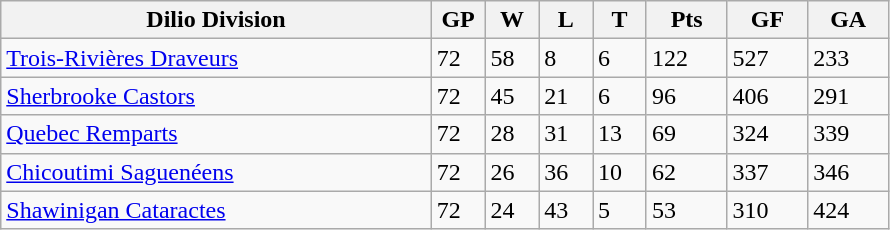<table class="wikitable">
<tr>
<th bgcolor="#DDDDFF" width="40%">Dilio Division</th>
<th bgcolor="#DDDDFF" width="5%">GP</th>
<th bgcolor="#DDDDFF" width="5%">W</th>
<th bgcolor="#DDDDFF" width="5%">L</th>
<th bgcolor="#DDDDFF" width="5%">T</th>
<th bgcolor="#DDDDFF" width="7.5%">Pts</th>
<th bgcolor="#DDDDFF" width="7.5%">GF</th>
<th bgcolor="#DDDDFF" width="7.5%">GA</th>
</tr>
<tr>
<td><a href='#'>Trois-Rivières Draveurs</a></td>
<td>72</td>
<td>58</td>
<td>8</td>
<td>6</td>
<td>122</td>
<td>527</td>
<td>233</td>
</tr>
<tr>
<td><a href='#'>Sherbrooke Castors</a></td>
<td>72</td>
<td>45</td>
<td>21</td>
<td>6</td>
<td>96</td>
<td>406</td>
<td>291</td>
</tr>
<tr>
<td><a href='#'>Quebec Remparts</a></td>
<td>72</td>
<td>28</td>
<td>31</td>
<td>13</td>
<td>69</td>
<td>324</td>
<td>339</td>
</tr>
<tr>
<td><a href='#'>Chicoutimi Saguenéens</a></td>
<td>72</td>
<td>26</td>
<td>36</td>
<td>10</td>
<td>62</td>
<td>337</td>
<td>346</td>
</tr>
<tr>
<td><a href='#'>Shawinigan Cataractes</a></td>
<td>72</td>
<td>24</td>
<td>43</td>
<td>5</td>
<td>53</td>
<td>310</td>
<td>424</td>
</tr>
</table>
